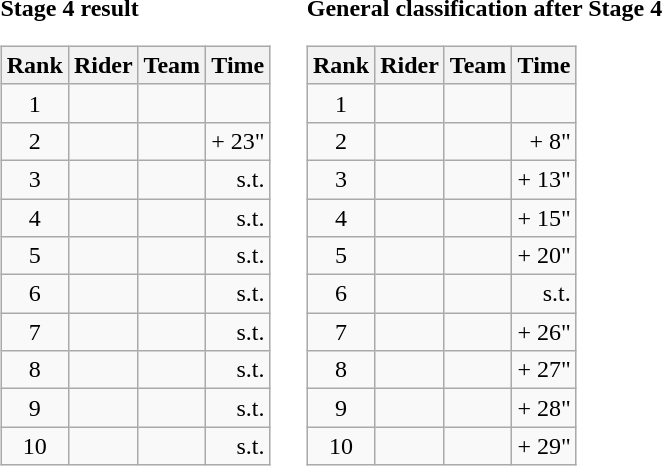<table>
<tr>
<td><strong>Stage 4 result</strong><br><table class="wikitable">
<tr>
<th scope="col">Rank</th>
<th scope="col">Rider</th>
<th scope="col">Team</th>
<th scope="col">Time</th>
</tr>
<tr>
<td style="text-align:center;">1</td>
<td></td>
<td></td>
<td style="text-align:right;"></td>
</tr>
<tr>
<td style="text-align:center;">2</td>
<td></td>
<td></td>
<td style="text-align:right;">+ 23"</td>
</tr>
<tr>
<td style="text-align:center;">3</td>
<td></td>
<td></td>
<td style="text-align:right;">s.t.</td>
</tr>
<tr>
<td style="text-align:center;">4</td>
<td></td>
<td></td>
<td style="text-align:right;">s.t.</td>
</tr>
<tr>
<td style="text-align:center;">5</td>
<td></td>
<td></td>
<td style="text-align:right;">s.t.</td>
</tr>
<tr>
<td style="text-align:center;">6</td>
<td></td>
<td></td>
<td style="text-align:right;">s.t.</td>
</tr>
<tr>
<td style="text-align:center;">7</td>
<td></td>
<td></td>
<td style="text-align:right;">s.t.</td>
</tr>
<tr>
<td style="text-align:center;">8</td>
<td></td>
<td></td>
<td style="text-align:right;">s.t.</td>
</tr>
<tr>
<td style="text-align:center;">9</td>
<td></td>
<td></td>
<td style="text-align:right;">s.t.</td>
</tr>
<tr>
<td style="text-align:center;">10</td>
<td></td>
<td></td>
<td style="text-align:right;">s.t.</td>
</tr>
</table>
</td>
<td></td>
<td><strong>General classification after Stage 4</strong><br><table class="wikitable">
<tr>
<th scope="col">Rank</th>
<th scope="col">Rider</th>
<th scope="col">Team</th>
<th scope="col">Time</th>
</tr>
<tr>
<td style="text-align:center;">1</td>
<td></td>
<td></td>
<td style="text-align:right;"></td>
</tr>
<tr>
<td style="text-align:center;">2</td>
<td></td>
<td></td>
<td style="text-align:right;">+ 8"</td>
</tr>
<tr>
<td style="text-align:center;">3</td>
<td></td>
<td></td>
<td style="text-align:right;">+ 13"</td>
</tr>
<tr>
<td style="text-align:center;">4</td>
<td></td>
<td></td>
<td style="text-align:right;">+ 15"</td>
</tr>
<tr>
<td style="text-align:center;">5</td>
<td></td>
<td></td>
<td style="text-align:right;">+ 20"</td>
</tr>
<tr>
<td style="text-align:center;">6</td>
<td></td>
<td></td>
<td style="text-align:right;">s.t.</td>
</tr>
<tr>
<td style="text-align:center;">7</td>
<td></td>
<td></td>
<td style="text-align:right;">+ 26"</td>
</tr>
<tr>
<td style="text-align:center;">8</td>
<td></td>
<td></td>
<td style="text-align:right;">+ 27"</td>
</tr>
<tr>
<td style="text-align:center;">9</td>
<td></td>
<td></td>
<td style="text-align:right;">+ 28"</td>
</tr>
<tr>
<td style="text-align:center;">10</td>
<td></td>
<td></td>
<td style="text-align:right;">+ 29"</td>
</tr>
</table>
</td>
</tr>
</table>
